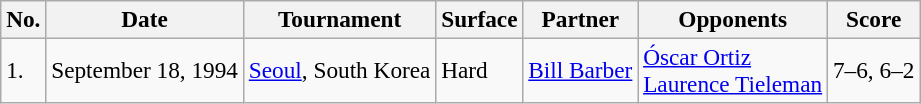<table class="sortable wikitable" style=font-size:97%>
<tr>
<th>No.</th>
<th>Date</th>
<th>Tournament</th>
<th>Surface</th>
<th>Partner</th>
<th>Opponents</th>
<th>Score</th>
</tr>
<tr>
<td>1.</td>
<td>September 18, 1994</td>
<td><a href='#'>Seoul</a>, South Korea</td>
<td>Hard</td>
<td> <a href='#'>Bill Barber</a></td>
<td> <a href='#'>Óscar Ortiz</a><br> <a href='#'>Laurence Tieleman</a></td>
<td>7–6, 6–2</td>
</tr>
</table>
